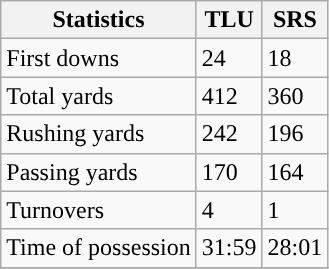<table class="wikitable" style="float: left;">
<tr>
<th>Statistics</th>
<th>TLU</th>
<th>SRS</th>
</tr>
<tr>
<td>First downs</td>
<td>24</td>
<td>18</td>
</tr>
<tr>
<td>Total yards</td>
<td>412</td>
<td>360</td>
</tr>
<tr>
<td>Rushing yards</td>
<td>242</td>
<td>196</td>
</tr>
<tr>
<td>Passing yards</td>
<td>170</td>
<td>164</td>
</tr>
<tr>
<td>Turnovers</td>
<td>4</td>
<td>1</td>
</tr>
<tr>
<td>Time of possession</td>
<td>31:59</td>
<td>28:01</td>
</tr>
<tr>
</tr>
</table>
